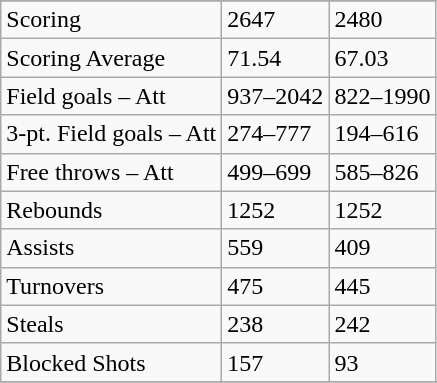<table class="wikitable">
<tr>
</tr>
<tr>
<td>Scoring</td>
<td>2647</td>
<td>2480</td>
</tr>
<tr>
<td>Scoring Average</td>
<td>71.54</td>
<td>67.03</td>
</tr>
<tr>
<td>Field goals – Att</td>
<td>937–2042</td>
<td>822–1990</td>
</tr>
<tr>
<td>3-pt. Field goals – Att</td>
<td>274–777</td>
<td>194–616</td>
</tr>
<tr>
<td>Free throws – Att</td>
<td>499–699</td>
<td>585–826</td>
</tr>
<tr>
<td>Rebounds</td>
<td>1252</td>
<td>1252</td>
</tr>
<tr>
<td>Assists</td>
<td>559</td>
<td>409</td>
</tr>
<tr>
<td>Turnovers</td>
<td>475</td>
<td>445</td>
</tr>
<tr>
<td>Steals</td>
<td>238</td>
<td>242</td>
</tr>
<tr>
<td>Blocked Shots</td>
<td>157</td>
<td>93</td>
</tr>
<tr>
</tr>
</table>
